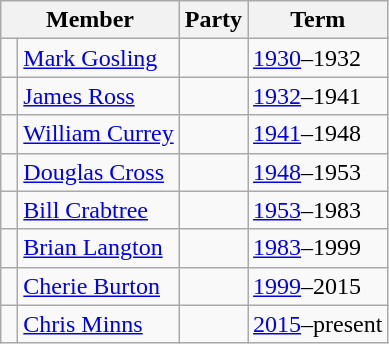<table class="wikitable">
<tr>
<th colspan="2">Member</th>
<th>Party</th>
<th>Term</th>
</tr>
<tr>
<td> </td>
<td><a href='#'>Mark Gosling</a></td>
<td></td>
<td><a href='#'>1930</a>–1932</td>
</tr>
<tr>
<td> </td>
<td><a href='#'>James Ross</a></td>
<td></td>
<td><a href='#'>1932</a>–1941</td>
</tr>
<tr>
<td> </td>
<td><a href='#'>William Currey</a></td>
<td></td>
<td><a href='#'>1941</a>–1948</td>
</tr>
<tr>
<td> </td>
<td><a href='#'>Douglas Cross</a></td>
<td></td>
<td><a href='#'>1948</a>–1953</td>
</tr>
<tr>
<td> </td>
<td><a href='#'>Bill Crabtree</a></td>
<td></td>
<td><a href='#'>1953</a>–1983</td>
</tr>
<tr>
<td> </td>
<td><a href='#'>Brian Langton</a></td>
<td></td>
<td><a href='#'>1983</a>–1999</td>
</tr>
<tr>
<td> </td>
<td><a href='#'>Cherie Burton</a></td>
<td></td>
<td><a href='#'>1999</a>–2015</td>
</tr>
<tr>
<td> </td>
<td><a href='#'>Chris Minns</a></td>
<td></td>
<td><a href='#'>2015</a>–present</td>
</tr>
</table>
